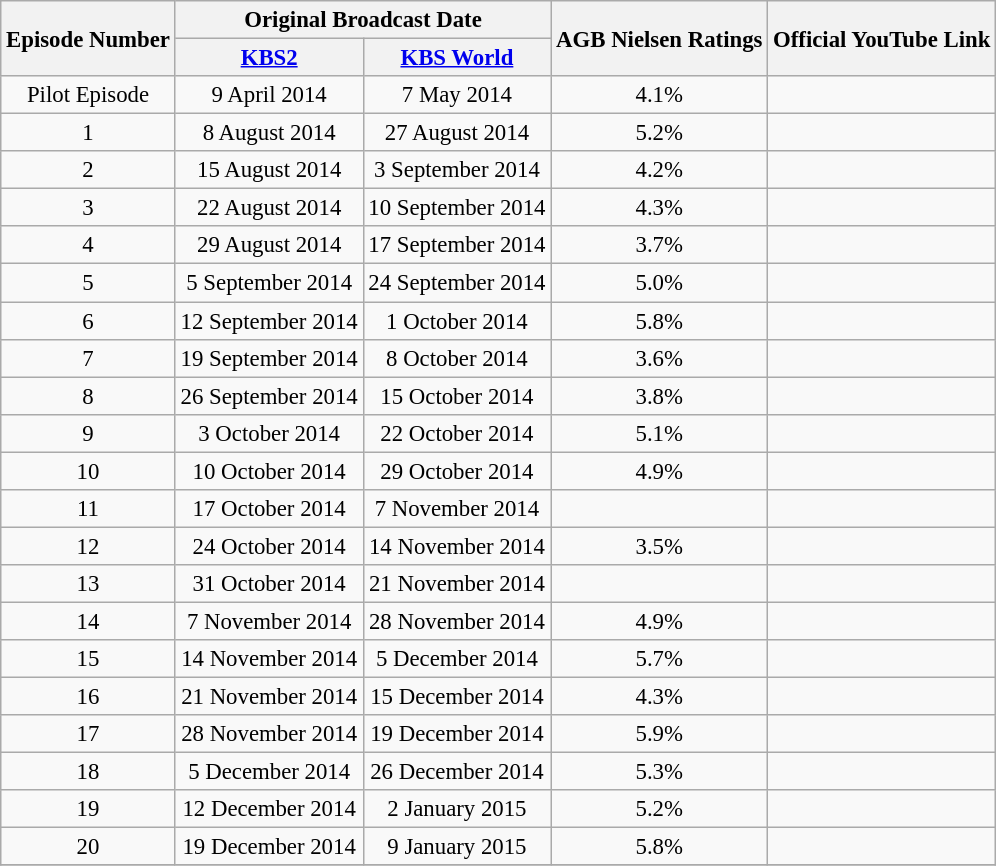<table class="wikitable" style="font-size:95%; text-align:center;">
<tr>
<th rowspan="2">Episode Number</th>
<th colspan="2">Original Broadcast Date</th>
<th rowspan="2">AGB Nielsen Ratings</th>
<th rowspan="2">Official YouTube Link</th>
</tr>
<tr>
<th><a href='#'>KBS2</a></th>
<th><a href='#'>KBS World</a></th>
</tr>
<tr>
<td>Pilot Episode</td>
<td>9 April 2014</td>
<td>7 May 2014</td>
<td>4.1%</td>
<td></td>
</tr>
<tr>
<td>1</td>
<td>8 August 2014</td>
<td>27 August 2014</td>
<td>5.2%</td>
<td></td>
</tr>
<tr>
<td>2</td>
<td>15 August 2014</td>
<td>3 September 2014</td>
<td>4.2%</td>
<td></td>
</tr>
<tr>
<td>3</td>
<td>22 August 2014</td>
<td>10 September 2014</td>
<td>4.3%</td>
<td></td>
</tr>
<tr>
<td>4</td>
<td>29 August 2014</td>
<td>17 September 2014</td>
<td>3.7%</td>
<td></td>
</tr>
<tr>
<td>5</td>
<td>5 September 2014</td>
<td>24 September 2014</td>
<td>5.0%</td>
<td></td>
</tr>
<tr>
<td>6</td>
<td>12 September 2014</td>
<td>1 October 2014</td>
<td>5.8%</td>
<td></td>
</tr>
<tr>
<td>7</td>
<td>19 September 2014</td>
<td>8 October 2014</td>
<td>3.6%</td>
<td></td>
</tr>
<tr>
<td>8</td>
<td>26 September 2014</td>
<td>15 October 2014</td>
<td>3.8%</td>
<td></td>
</tr>
<tr>
<td>9</td>
<td>3 October 2014</td>
<td>22 October 2014</td>
<td>5.1%</td>
<td></td>
</tr>
<tr>
<td>10</td>
<td>10 October 2014</td>
<td>29 October 2014</td>
<td>4.9%</td>
<td></td>
</tr>
<tr>
<td>11</td>
<td>17 October 2014</td>
<td>7 November 2014</td>
<td></td>
<td></td>
</tr>
<tr>
<td>12</td>
<td>24 October 2014</td>
<td>14 November 2014</td>
<td>3.5%</td>
<td></td>
</tr>
<tr>
<td>13</td>
<td>31 October 2014</td>
<td>21 November 2014</td>
<td></td>
<td></td>
</tr>
<tr>
<td>14</td>
<td>7 November 2014</td>
<td>28 November 2014</td>
<td>4.9%</td>
<td></td>
</tr>
<tr>
<td>15</td>
<td>14 November 2014</td>
<td>5 December 2014</td>
<td>5.7%</td>
<td></td>
</tr>
<tr>
<td>16</td>
<td>21 November 2014</td>
<td>15 December 2014</td>
<td>4.3%</td>
<td></td>
</tr>
<tr>
<td>17</td>
<td>28 November 2014</td>
<td>19 December 2014</td>
<td>5.9%</td>
<td></td>
</tr>
<tr>
<td>18</td>
<td>5 December 2014</td>
<td>26 December 2014</td>
<td>5.3%</td>
<td></td>
</tr>
<tr>
<td>19</td>
<td>12 December 2014</td>
<td>2 January 2015</td>
<td>5.2%</td>
<td></td>
</tr>
<tr>
<td>20</td>
<td>19 December 2014</td>
<td>9 January 2015</td>
<td>5.8%</td>
<td></td>
</tr>
<tr>
</tr>
</table>
